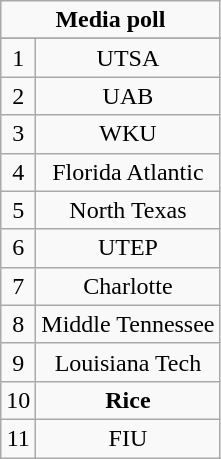<table class="wikitable" style="display: inline-table;">
<tr>
<td align="center" Colspan="3"><strong>Media poll</strong></td>
</tr>
<tr align="center">
</tr>
<tr align="center">
<td>1</td>
<td>UTSA</td>
</tr>
<tr align="center">
<td>2</td>
<td>UAB</td>
</tr>
<tr align="center">
<td>3</td>
<td>WKU</td>
</tr>
<tr align="center">
<td>4</td>
<td>Florida Atlantic</td>
</tr>
<tr align="center">
<td>5</td>
<td>North Texas</td>
</tr>
<tr align="center">
<td>6</td>
<td>UTEP</td>
</tr>
<tr align="center">
<td>7</td>
<td>Charlotte</td>
</tr>
<tr align="center">
<td>8</td>
<td>Middle Tennessee</td>
</tr>
<tr align="center">
<td>9</td>
<td>Louisiana Tech</td>
</tr>
<tr align="center">
<td>10</td>
<td><strong>Rice</strong></td>
</tr>
<tr align="center">
<td>11</td>
<td>FIU</td>
</tr>
</table>
